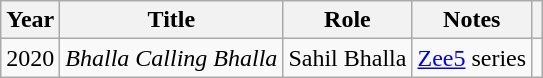<table class="wikitable sortable ">
<tr>
<th>Year</th>
<th>Title</th>
<th>Role</th>
<th class="unsortable">Notes</th>
<th class="unsortable"></th>
</tr>
<tr>
<td>2020</td>
<td><em>Bhalla Calling Bhalla</em></td>
<td>Sahil Bhalla</td>
<td><a href='#'>Zee5</a> series</td>
<td></td>
</tr>
</table>
